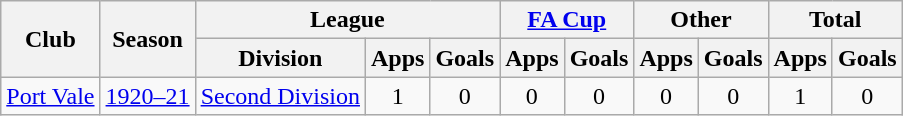<table class="wikitable" style="text-align:center">
<tr>
<th rowspan="2">Club</th>
<th rowspan="2">Season</th>
<th colspan="3">League</th>
<th colspan="2"><a href='#'>FA Cup</a></th>
<th colspan="2">Other</th>
<th colspan="2">Total</th>
</tr>
<tr>
<th>Division</th>
<th>Apps</th>
<th>Goals</th>
<th>Apps</th>
<th>Goals</th>
<th>Apps</th>
<th>Goals</th>
<th>Apps</th>
<th>Goals</th>
</tr>
<tr>
<td><a href='#'>Port Vale</a></td>
<td><a href='#'>1920–21</a></td>
<td><a href='#'>Second Division</a></td>
<td>1</td>
<td>0</td>
<td>0</td>
<td>0</td>
<td>0</td>
<td>0</td>
<td>1</td>
<td>0</td>
</tr>
</table>
